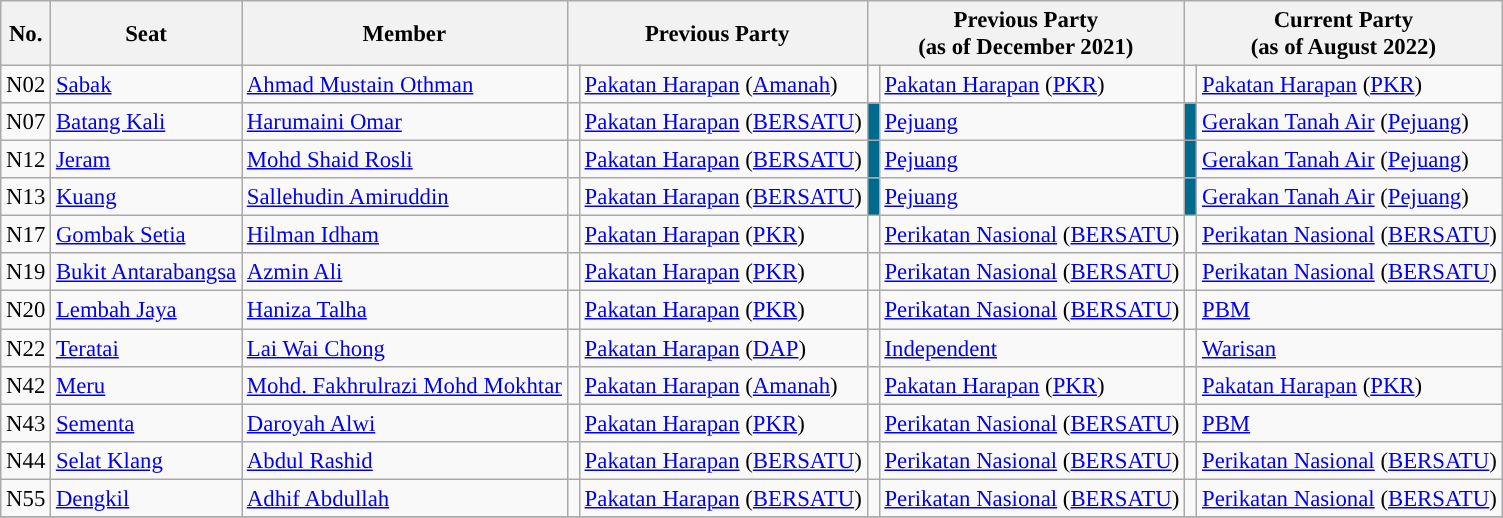<table class="wikitable sortable mw-collapsible mw-collapsed" style="font-size:95%;">
<tr>
<th scope="col">No.</th>
<th scope="col">Seat</th>
<th scope="col">Member</th>
<th colspan="2" scope="col">Previous Party</th>
<th colspan="2" scope="col">Previous Party<br>(as of December 2021)</th>
<th colspan="2" scope="col">Current Party<br>(as of August 2022)</th>
</tr>
<tr>
<td>N02</td>
<td><a href='#'>Sabak</a></td>
<td><a href='#'>Ahmad Mustain Othman</a></td>
<td width="1"></td>
<td><a href='#'>Pakatan Harapan</a> (<a href='#'>Amanah</a>)</td>
<td width="1"></td>
<td><a href='#'>Pakatan Harapan</a> (<a href='#'>PKR</a>)</td>
<td width="1"></td>
<td><a href='#'>Pakatan Harapan</a> (<a href='#'>PKR</a>)</td>
</tr>
<tr>
<td>N07</td>
<td><a href='#'>Batang Kali</a></td>
<td><a href='#'>Harumaini Omar</a></td>
<td width="1"></td>
<td><a href='#'>Pakatan Harapan</a> (<a href='#'>BERSATU</a>)</td>
<td width="1" bgcolor="#006a8e"></td>
<td><a href='#'>Pejuang</a></td>
<td width="1" bgcolor="#006a8e"></td>
<td><a href='#'>Gerakan Tanah Air</a> (<a href='#'>Pejuang</a>)</td>
</tr>
<tr>
<td>N12</td>
<td><a href='#'>Jeram</a></td>
<td><a href='#'>Mohd Shaid Rosli</a></td>
<td width="1"></td>
<td><a href='#'>Pakatan Harapan</a> (<a href='#'>BERSATU</a>)</td>
<td width="1" bgcolor="#006a8e"></td>
<td><a href='#'>Pejuang</a></td>
<td width="1" bgcolor="#006a8e"></td>
<td><a href='#'>Gerakan Tanah Air</a> (<a href='#'>Pejuang</a>)</td>
</tr>
<tr>
<td>N13</td>
<td><a href='#'>Kuang</a></td>
<td><a href='#'>Sallehudin Amiruddin</a></td>
<td width="1"></td>
<td><a href='#'>Pakatan Harapan</a> (<a href='#'>BERSATU</a>)</td>
<td width="1" bgcolor="#006a8e"></td>
<td><a href='#'>Pejuang</a></td>
<td width="1" bgcolor="#006a8e"></td>
<td><a href='#'>Gerakan Tanah Air</a> (<a href='#'>Pejuang</a>)</td>
</tr>
<tr>
<td>N17</td>
<td><a href='#'>Gombak Setia</a></td>
<td><a href='#'>Hilman Idham</a></td>
<td width="1"></td>
<td><a href='#'>Pakatan Harapan</a> (<a href='#'>PKR</a>)</td>
<td width="1"></td>
<td><a href='#'>Perikatan Nasional</a> (<a href='#'>BERSATU</a>)</td>
<td width="1"></td>
<td><a href='#'>Perikatan Nasional</a> (<a href='#'>BERSATU</a>)</td>
</tr>
<tr>
<td>N19</td>
<td><a href='#'>Bukit Antarabangsa</a></td>
<td><a href='#'>Azmin Ali</a></td>
<td width="1"></td>
<td><a href='#'>Pakatan Harapan</a> (<a href='#'>PKR</a>)</td>
<td width="1"></td>
<td><a href='#'>Perikatan Nasional</a> (<a href='#'>BERSATU</a>)</td>
<td width="1"></td>
<td><a href='#'>Perikatan Nasional</a> (<a href='#'>BERSATU</a>)</td>
</tr>
<tr>
<td>N20</td>
<td><a href='#'>Lembah Jaya</a></td>
<td><a href='#'>Haniza Talha</a></td>
<td width="1"></td>
<td><a href='#'>Pakatan Harapan</a> (<a href='#'>PKR</a>)</td>
<td width="1"></td>
<td><a href='#'>Perikatan Nasional</a> (<a href='#'>BERSATU</a>)</td>
<td></td>
<td><a href='#'>PBM</a></td>
</tr>
<tr>
<td>N22</td>
<td><a href='#'>Teratai</a></td>
<td><a href='#'>Lai Wai Chong</a></td>
<td width="1"></td>
<td><a href='#'>Pakatan Harapan</a> (<a href='#'>DAP</a>)</td>
<td width="1"></td>
<td><a href='#'>Independent</a></td>
<td width="1"></td>
<td><a href='#'>Warisan</a></td>
</tr>
<tr>
<td>N42</td>
<td><a href='#'>Meru</a></td>
<td><a href='#'>Mohd. Fakhrulrazi Mohd Mokhtar</a></td>
<td width="1"></td>
<td><a href='#'>Pakatan Harapan</a> (<a href='#'>Amanah</a>)</td>
<td width="1"></td>
<td><a href='#'>Pakatan Harapan</a> (<a href='#'>PKR</a>)</td>
<td width="1"></td>
<td><a href='#'>Pakatan Harapan</a> (<a href='#'>PKR</a>)</td>
</tr>
<tr>
<td>N43</td>
<td><a href='#'>Sementa</a></td>
<td><a href='#'>Daroyah Alwi</a></td>
<td width="1"></td>
<td><a href='#'>Pakatan Harapan</a> (<a href='#'>PKR</a>)</td>
<td width="1"></td>
<td><a href='#'>Perikatan Nasional</a> (<a href='#'>BERSATU</a>)</td>
<td></td>
<td><a href='#'>PBM</a></td>
</tr>
<tr>
<td>N44</td>
<td><a href='#'>Selat Klang</a></td>
<td><a href='#'>Abdul Rashid</a></td>
<td width="1"></td>
<td><a href='#'>Pakatan Harapan</a> (<a href='#'>BERSATU</a>)</td>
<td width="1"></td>
<td><a href='#'>Perikatan Nasional</a> (<a href='#'>BERSATU</a>)</td>
<td width="1"></td>
<td><a href='#'>Perikatan Nasional</a> (<a href='#'>BERSATU</a>)</td>
</tr>
<tr>
<td>N55</td>
<td><a href='#'>Dengkil</a></td>
<td><a href='#'>Adhif Abdullah</a></td>
<td width="1"></td>
<td><a href='#'>Pakatan Harapan</a> (<a href='#'>BERSATU</a>)</td>
<td width="1"></td>
<td><a href='#'>Perikatan Nasional</a> (<a href='#'>BERSATU</a>)</td>
<td width="1"></td>
<td><a href='#'>Perikatan Nasional</a> (<a href='#'>BERSATU</a>)</td>
</tr>
<tr>
</tr>
</table>
